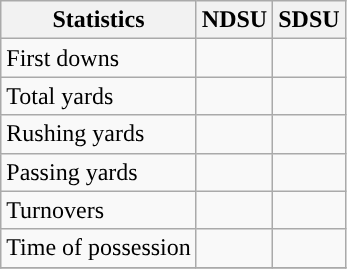<table class="wikitable" style="float: left;">
<tr>
<th>Statistics</th>
<th>NDSU</th>
<th>SDSU</th>
</tr>
<tr>
<td>First downs</td>
<td></td>
<td></td>
</tr>
<tr>
<td>Total yards</td>
<td></td>
<td></td>
</tr>
<tr>
<td>Rushing yards</td>
<td></td>
<td></td>
</tr>
<tr>
<td>Passing yards</td>
<td></td>
<td></td>
</tr>
<tr>
<td>Turnovers</td>
<td></td>
<td></td>
</tr>
<tr>
<td>Time of possession</td>
<td></td>
<td></td>
</tr>
<tr>
</tr>
</table>
